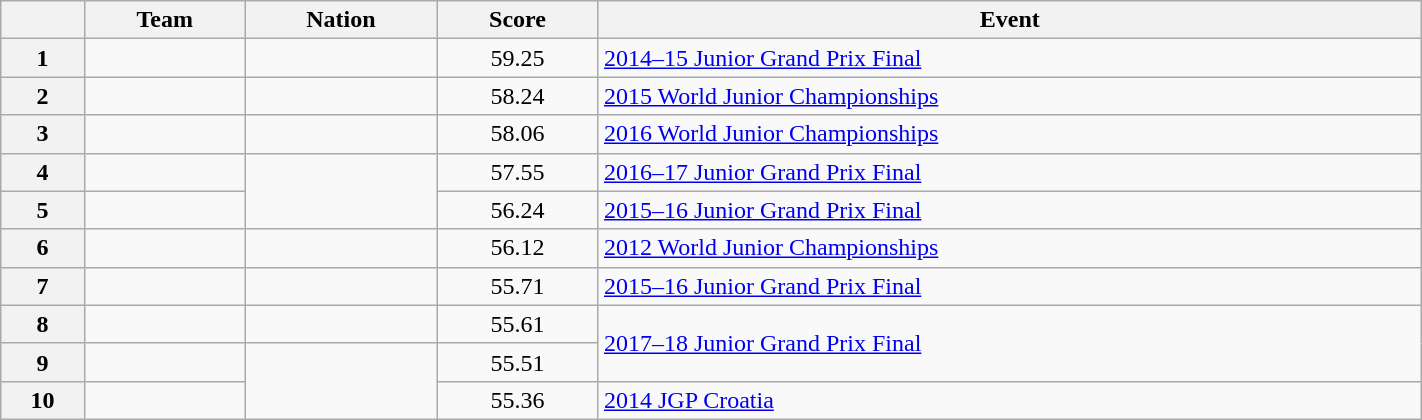<table class="wikitable unsortable" style="text-align:left; width:75%">
<tr>
<th scope="col"></th>
<th scope="col">Team</th>
<th scope="col">Nation</th>
<th scope="col">Score</th>
<th scope="col">Event</th>
</tr>
<tr>
<th scope="row">1</th>
<td></td>
<td></td>
<td style="text-align:center">59.25</td>
<td><a href='#'>2014–15 Junior Grand Prix Final</a></td>
</tr>
<tr>
<th scope="row">2</th>
<td></td>
<td></td>
<td style="text-align:center">58.24</td>
<td><a href='#'>2015 World Junior Championships</a></td>
</tr>
<tr>
<th scope="row">3</th>
<td></td>
<td></td>
<td style="text-align:center">58.06</td>
<td><a href='#'>2016 World Junior Championships</a></td>
</tr>
<tr>
<th scope="row">4</th>
<td></td>
<td rowspan="2"></td>
<td style="text-align:center">57.55</td>
<td><a href='#'>2016–17 Junior Grand Prix Final</a></td>
</tr>
<tr>
<th scope="row">5</th>
<td></td>
<td style="text-align:center">56.24</td>
<td><a href='#'>2015–16 Junior Grand Prix Final</a></td>
</tr>
<tr>
<th scope="row">6</th>
<td></td>
<td></td>
<td style="text-align:center">56.12</td>
<td><a href='#'>2012 World Junior Championships</a></td>
</tr>
<tr>
<th scope="row">7</th>
<td></td>
<td></td>
<td style="text-align:center">55.71</td>
<td><a href='#'>2015–16 Junior Grand Prix Final</a></td>
</tr>
<tr>
<th scope="row">8</th>
<td></td>
<td></td>
<td style="text-align:center">55.61</td>
<td rowspan="2"><a href='#'>2017–18 Junior Grand Prix Final</a></td>
</tr>
<tr>
<th scope="row">9</th>
<td></td>
<td rowspan="2"></td>
<td style="text-align:center">55.51</td>
</tr>
<tr>
<th scope="row">10</th>
<td></td>
<td style="text-align:center">55.36</td>
<td><a href='#'>2014 JGP Croatia</a></td>
</tr>
</table>
